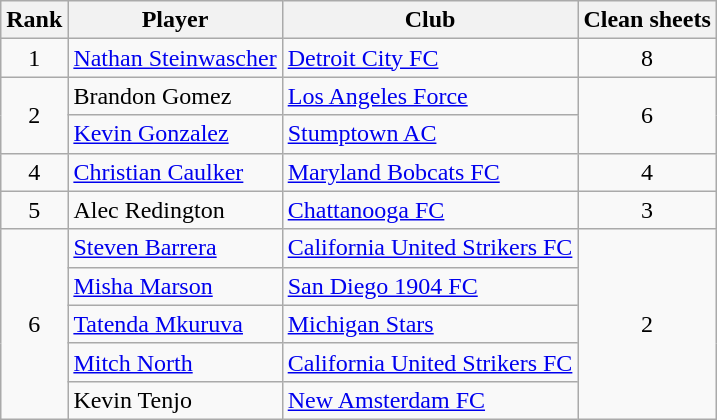<table class="wikitable" style="text-align:center">
<tr>
<th>Rank</th>
<th>Player</th>
<th>Club</th>
<th>Clean sheets</th>
</tr>
<tr>
<td>1</td>
<td align="left"> <a href='#'>Nathan Steinwascher</a></td>
<td align="left"><a href='#'>Detroit City FC</a></td>
<td>8</td>
</tr>
<tr>
<td rowspan=2>2</td>
<td align="left"> Brandon Gomez</td>
<td align="left"><a href='#'>Los Angeles Force</a></td>
<td rowspan=2>6</td>
</tr>
<tr>
<td align="left"> <a href='#'>Kevin Gonzalez</a></td>
<td align="left"><a href='#'>Stumptown AC</a></td>
</tr>
<tr>
<td>4</td>
<td align="left"> <a href='#'>Christian Caulker</a></td>
<td align="left"><a href='#'>Maryland Bobcats FC</a></td>
<td>4</td>
</tr>
<tr>
<td>5</td>
<td align="left"> Alec Redington</td>
<td align="left"><a href='#'>Chattanooga FC</a></td>
<td>3</td>
</tr>
<tr>
<td rowspan=5>6</td>
<td align="left"> <a href='#'>Steven Barrera</a></td>
<td align="left"><a href='#'>California United Strikers FC</a></td>
<td rowspan=5>2</td>
</tr>
<tr>
<td align="left"> <a href='#'>Misha Marson</a></td>
<td align="left"><a href='#'>San Diego 1904 FC</a></td>
</tr>
<tr>
<td align="left"> <a href='#'>Tatenda Mkuruva</a></td>
<td align="left"><a href='#'>Michigan Stars</a></td>
</tr>
<tr>
<td align="left"> <a href='#'>Mitch North</a></td>
<td align="left"><a href='#'>California United Strikers FC</a></td>
</tr>
<tr>
<td align="left"> Kevin Tenjo</td>
<td align="left"><a href='#'>New Amsterdam FC</a></td>
</tr>
</table>
